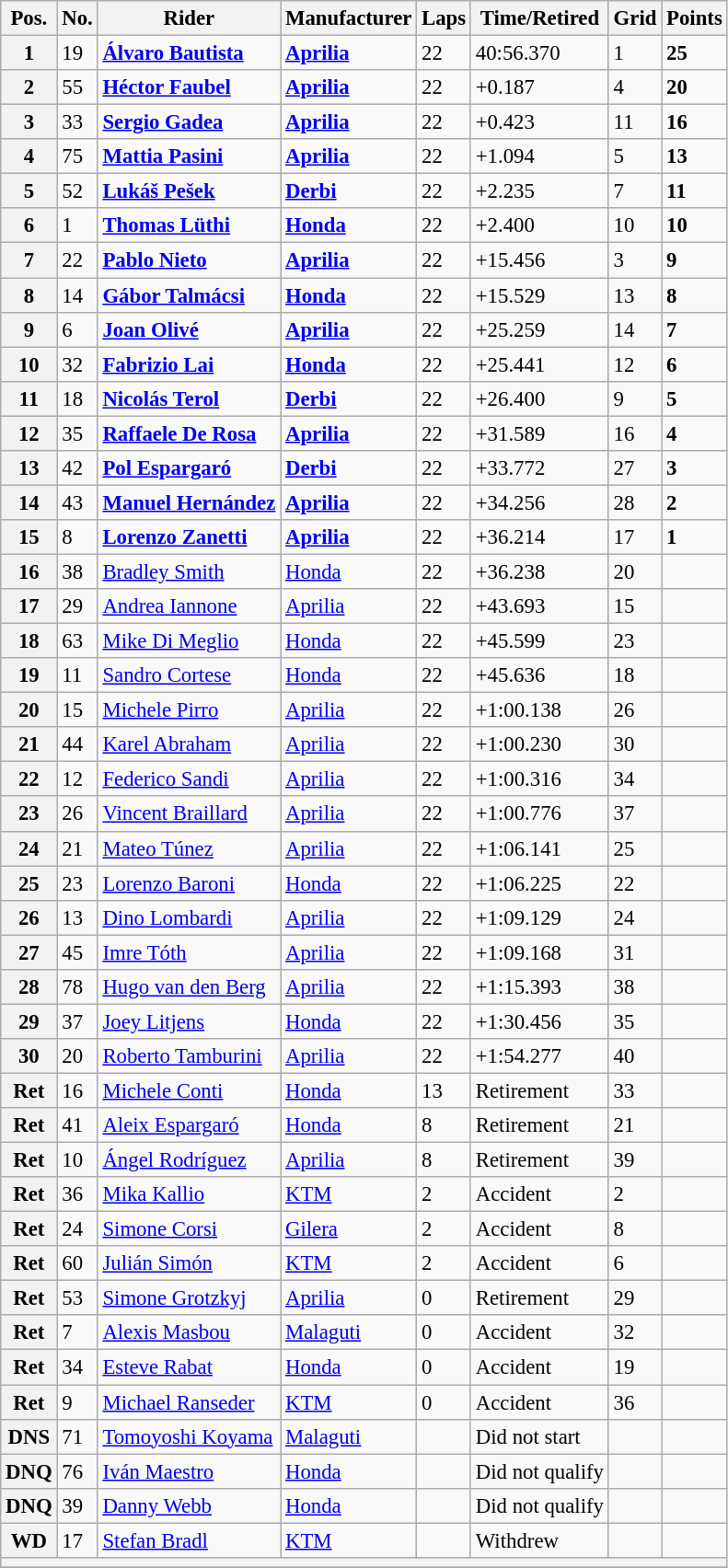<table class="wikitable" style="font-size: 95%;">
<tr>
<th>Pos.</th>
<th>No.</th>
<th>Rider</th>
<th>Manufacturer</th>
<th>Laps</th>
<th>Time/Retired</th>
<th>Grid</th>
<th>Points</th>
</tr>
<tr>
<th>1</th>
<td>19</td>
<td> <strong><a href='#'>Álvaro Bautista</a></strong></td>
<td><strong><a href='#'>Aprilia</a></strong></td>
<td>22</td>
<td>40:56.370</td>
<td>1</td>
<td><strong>25</strong></td>
</tr>
<tr>
<th>2</th>
<td>55</td>
<td> <strong><a href='#'>Héctor Faubel</a></strong></td>
<td><strong><a href='#'>Aprilia</a></strong></td>
<td>22</td>
<td>+0.187</td>
<td>4</td>
<td><strong>20</strong></td>
</tr>
<tr>
<th>3</th>
<td>33</td>
<td> <strong><a href='#'>Sergio Gadea</a></strong></td>
<td><strong><a href='#'>Aprilia</a></strong></td>
<td>22</td>
<td>+0.423</td>
<td>11</td>
<td><strong>16</strong></td>
</tr>
<tr>
<th>4</th>
<td>75</td>
<td> <strong><a href='#'>Mattia Pasini</a></strong></td>
<td><strong><a href='#'>Aprilia</a></strong></td>
<td>22</td>
<td>+1.094</td>
<td>5</td>
<td><strong>13</strong></td>
</tr>
<tr>
<th>5</th>
<td>52</td>
<td> <strong><a href='#'>Lukáš Pešek</a></strong></td>
<td><strong><a href='#'>Derbi</a></strong></td>
<td>22</td>
<td>+2.235</td>
<td>7</td>
<td><strong>11</strong></td>
</tr>
<tr>
<th>6</th>
<td>1</td>
<td> <strong><a href='#'>Thomas Lüthi</a></strong></td>
<td><strong><a href='#'>Honda</a></strong></td>
<td>22</td>
<td>+2.400</td>
<td>10</td>
<td><strong>10</strong></td>
</tr>
<tr>
<th>7</th>
<td>22</td>
<td> <strong><a href='#'>Pablo Nieto</a></strong></td>
<td><strong><a href='#'>Aprilia</a></strong></td>
<td>22</td>
<td>+15.456</td>
<td>3</td>
<td><strong>9</strong></td>
</tr>
<tr>
<th>8</th>
<td>14</td>
<td> <strong><a href='#'>Gábor Talmácsi</a></strong></td>
<td><strong><a href='#'>Honda</a></strong></td>
<td>22</td>
<td>+15.529</td>
<td>13</td>
<td><strong>8</strong></td>
</tr>
<tr>
<th>9</th>
<td>6</td>
<td> <strong><a href='#'>Joan Olivé</a></strong></td>
<td><strong><a href='#'>Aprilia</a></strong></td>
<td>22</td>
<td>+25.259</td>
<td>14</td>
<td><strong>7</strong></td>
</tr>
<tr>
<th>10</th>
<td>32</td>
<td> <strong><a href='#'>Fabrizio Lai</a></strong></td>
<td><strong><a href='#'>Honda</a></strong></td>
<td>22</td>
<td>+25.441</td>
<td>12</td>
<td><strong>6</strong></td>
</tr>
<tr>
<th>11</th>
<td>18</td>
<td> <strong><a href='#'>Nicolás Terol</a></strong></td>
<td><strong><a href='#'>Derbi</a></strong></td>
<td>22</td>
<td>+26.400</td>
<td>9</td>
<td><strong>5</strong></td>
</tr>
<tr>
<th>12</th>
<td>35</td>
<td> <strong><a href='#'>Raffaele De Rosa</a></strong></td>
<td><strong><a href='#'>Aprilia</a></strong></td>
<td>22</td>
<td>+31.589</td>
<td>16</td>
<td><strong>4</strong></td>
</tr>
<tr>
<th>13</th>
<td>42</td>
<td> <strong><a href='#'>Pol Espargaró</a></strong></td>
<td><strong><a href='#'>Derbi</a></strong></td>
<td>22</td>
<td>+33.772</td>
<td>27</td>
<td><strong>3</strong></td>
</tr>
<tr>
<th>14</th>
<td>43</td>
<td> <strong><a href='#'>Manuel Hernández</a></strong></td>
<td><strong><a href='#'>Aprilia</a></strong></td>
<td>22</td>
<td>+34.256</td>
<td>28</td>
<td><strong>2</strong></td>
</tr>
<tr>
<th>15</th>
<td>8</td>
<td> <strong><a href='#'>Lorenzo Zanetti</a></strong></td>
<td><strong><a href='#'>Aprilia</a></strong></td>
<td>22</td>
<td>+36.214</td>
<td>17</td>
<td><strong>1</strong></td>
</tr>
<tr>
<th>16</th>
<td>38</td>
<td> <a href='#'>Bradley Smith</a></td>
<td><a href='#'>Honda</a></td>
<td>22</td>
<td>+36.238</td>
<td>20</td>
<td></td>
</tr>
<tr>
<th>17</th>
<td>29</td>
<td> <a href='#'>Andrea Iannone</a></td>
<td><a href='#'>Aprilia</a></td>
<td>22</td>
<td>+43.693</td>
<td>15</td>
<td></td>
</tr>
<tr>
<th>18</th>
<td>63</td>
<td> <a href='#'>Mike Di Meglio</a></td>
<td><a href='#'>Honda</a></td>
<td>22</td>
<td>+45.599</td>
<td>23</td>
<td></td>
</tr>
<tr>
<th>19</th>
<td>11</td>
<td> <a href='#'>Sandro Cortese</a></td>
<td><a href='#'>Honda</a></td>
<td>22</td>
<td>+45.636</td>
<td>18</td>
<td></td>
</tr>
<tr>
<th>20</th>
<td>15</td>
<td> <a href='#'>Michele Pirro</a></td>
<td><a href='#'>Aprilia</a></td>
<td>22</td>
<td>+1:00.138</td>
<td>26</td>
<td></td>
</tr>
<tr>
<th>21</th>
<td>44</td>
<td> <a href='#'>Karel Abraham</a></td>
<td><a href='#'>Aprilia</a></td>
<td>22</td>
<td>+1:00.230</td>
<td>30</td>
<td></td>
</tr>
<tr>
<th>22</th>
<td>12</td>
<td> <a href='#'>Federico Sandi</a></td>
<td><a href='#'>Aprilia</a></td>
<td>22</td>
<td>+1:00.316</td>
<td>34</td>
<td></td>
</tr>
<tr>
<th>23</th>
<td>26</td>
<td> <a href='#'>Vincent Braillard</a></td>
<td><a href='#'>Aprilia</a></td>
<td>22</td>
<td>+1:00.776</td>
<td>37</td>
<td></td>
</tr>
<tr>
<th>24</th>
<td>21</td>
<td> <a href='#'>Mateo Túnez</a></td>
<td><a href='#'>Aprilia</a></td>
<td>22</td>
<td>+1:06.141</td>
<td>25</td>
<td></td>
</tr>
<tr>
<th>25</th>
<td>23</td>
<td> <a href='#'>Lorenzo Baroni</a></td>
<td><a href='#'>Honda</a></td>
<td>22</td>
<td>+1:06.225</td>
<td>22</td>
<td></td>
</tr>
<tr>
<th>26</th>
<td>13</td>
<td> <a href='#'>Dino Lombardi</a></td>
<td><a href='#'>Aprilia</a></td>
<td>22</td>
<td>+1:09.129</td>
<td>24</td>
<td></td>
</tr>
<tr>
<th>27</th>
<td>45</td>
<td> <a href='#'>Imre Tóth</a></td>
<td><a href='#'>Aprilia</a></td>
<td>22</td>
<td>+1:09.168</td>
<td>31</td>
<td></td>
</tr>
<tr>
<th>28</th>
<td>78</td>
<td> <a href='#'>Hugo van den Berg</a></td>
<td><a href='#'>Aprilia</a></td>
<td>22</td>
<td>+1:15.393</td>
<td>38</td>
<td></td>
</tr>
<tr>
<th>29</th>
<td>37</td>
<td> <a href='#'>Joey Litjens</a></td>
<td><a href='#'>Honda</a></td>
<td>22</td>
<td>+1:30.456</td>
<td>35</td>
<td></td>
</tr>
<tr>
<th>30</th>
<td>20</td>
<td> <a href='#'>Roberto Tamburini</a></td>
<td><a href='#'>Aprilia</a></td>
<td>22</td>
<td>+1:54.277</td>
<td>40</td>
<td></td>
</tr>
<tr>
<th>Ret</th>
<td>16</td>
<td> <a href='#'>Michele Conti</a></td>
<td><a href='#'>Honda</a></td>
<td>13</td>
<td>Retirement</td>
<td>33</td>
<td></td>
</tr>
<tr>
<th>Ret</th>
<td>41</td>
<td> <a href='#'>Aleix Espargaró</a></td>
<td><a href='#'>Honda</a></td>
<td>8</td>
<td>Retirement</td>
<td>21</td>
<td></td>
</tr>
<tr>
<th>Ret</th>
<td>10</td>
<td> <a href='#'>Ángel Rodríguez</a></td>
<td><a href='#'>Aprilia</a></td>
<td>8</td>
<td>Retirement</td>
<td>39</td>
<td></td>
</tr>
<tr>
<th>Ret</th>
<td>36</td>
<td> <a href='#'>Mika Kallio</a></td>
<td><a href='#'>KTM</a></td>
<td>2</td>
<td>Accident</td>
<td>2</td>
<td></td>
</tr>
<tr>
<th>Ret</th>
<td>24</td>
<td> <a href='#'>Simone Corsi</a></td>
<td><a href='#'>Gilera</a></td>
<td>2</td>
<td>Accident</td>
<td>8</td>
<td></td>
</tr>
<tr>
<th>Ret</th>
<td>60</td>
<td> <a href='#'>Julián Simón</a></td>
<td><a href='#'>KTM</a></td>
<td>2</td>
<td>Accident</td>
<td>6</td>
<td></td>
</tr>
<tr>
<th>Ret</th>
<td>53</td>
<td> <a href='#'>Simone Grotzkyj</a></td>
<td><a href='#'>Aprilia</a></td>
<td>0</td>
<td>Retirement</td>
<td>29</td>
<td></td>
</tr>
<tr>
<th>Ret</th>
<td>7</td>
<td> <a href='#'>Alexis Masbou</a></td>
<td><a href='#'>Malaguti</a></td>
<td>0</td>
<td>Accident</td>
<td>32</td>
<td></td>
</tr>
<tr>
<th>Ret</th>
<td>34</td>
<td> <a href='#'>Esteve Rabat</a></td>
<td><a href='#'>Honda</a></td>
<td>0</td>
<td>Accident</td>
<td>19</td>
<td></td>
</tr>
<tr>
<th>Ret</th>
<td>9</td>
<td> <a href='#'>Michael Ranseder</a></td>
<td><a href='#'>KTM</a></td>
<td>0</td>
<td>Accident</td>
<td>36</td>
<td></td>
</tr>
<tr>
<th>DNS</th>
<td>71</td>
<td> <a href='#'>Tomoyoshi Koyama</a></td>
<td><a href='#'>Malaguti</a></td>
<td></td>
<td>Did not start</td>
<td></td>
<td></td>
</tr>
<tr>
<th>DNQ</th>
<td>76</td>
<td> <a href='#'>Iván Maestro</a></td>
<td><a href='#'>Honda</a></td>
<td></td>
<td>Did not qualify</td>
<td></td>
<td></td>
</tr>
<tr>
<th>DNQ</th>
<td>39</td>
<td> <a href='#'>Danny Webb</a></td>
<td><a href='#'>Honda</a></td>
<td></td>
<td>Did not qualify</td>
<td></td>
<td></td>
</tr>
<tr>
<th>WD</th>
<td>17</td>
<td> <a href='#'>Stefan Bradl</a></td>
<td><a href='#'>KTM</a></td>
<td></td>
<td>Withdrew</td>
<td></td>
<td></td>
</tr>
<tr>
<th colspan=8></th>
</tr>
<tr>
</tr>
</table>
